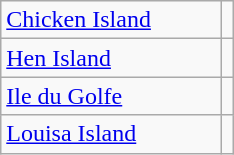<table class="wikitable">
<tr>
<td width="140"><a href='#'>Chicken Island</a></td>
<td></td>
</tr>
<tr>
<td><a href='#'>Hen Island</a></td>
<td></td>
</tr>
<tr>
<td><a href='#'>Ile du Golfe</a></td>
<td></td>
</tr>
<tr>
<td><a href='#'>Louisa Island</a></td>
<td></td>
</tr>
</table>
